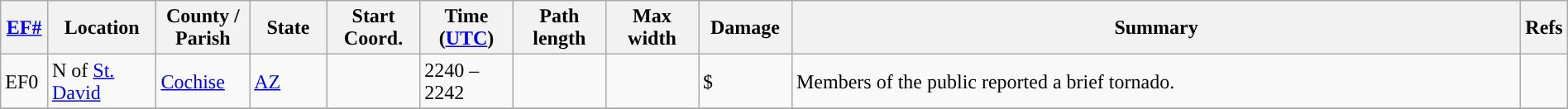<table class="wikitable sortable" style="width:100%;">
<tr>
<th scope="col" width="3%" align="center"><a href='#'>EF#</a></th>
<th scope="col" width="7%" align="center" class="unsortable">Location</th>
<th scope="col" width="6%" align="center" class="unsortable">County / Parish</th>
<th scope="col" width="5%" align="center">State</th>
<th scope="col" width="6%" align="center">Start Coord.</th>
<th scope="col" width="6%" align="center">Time (<a href='#'>UTC</a>)</th>
<th scope="col" width="6%" align="center">Path length</th>
<th scope="col" width="6%" align="center">Max width</th>
<th scope="col" width="6%" align="center">Damage</th>
<th scope="col" width="48%" class="unsortable" align="center">Summary</th>
<th scope="col" width="48%" class="unsortable" align="center">Refs</th>
</tr>
<tr>
<td>EF0</td>
<td>N of <a href='#'>St. David</a></td>
<td><a href='#'>Cochise</a></td>
<td><a href='#'>AZ</a></td>
<td></td>
<td>2240 – 2242</td>
<td></td>
<td></td>
<td>$</td>
<td>Members of the public reported a brief tornado.</td>
<td></td>
</tr>
<tr>
</tr>
</table>
